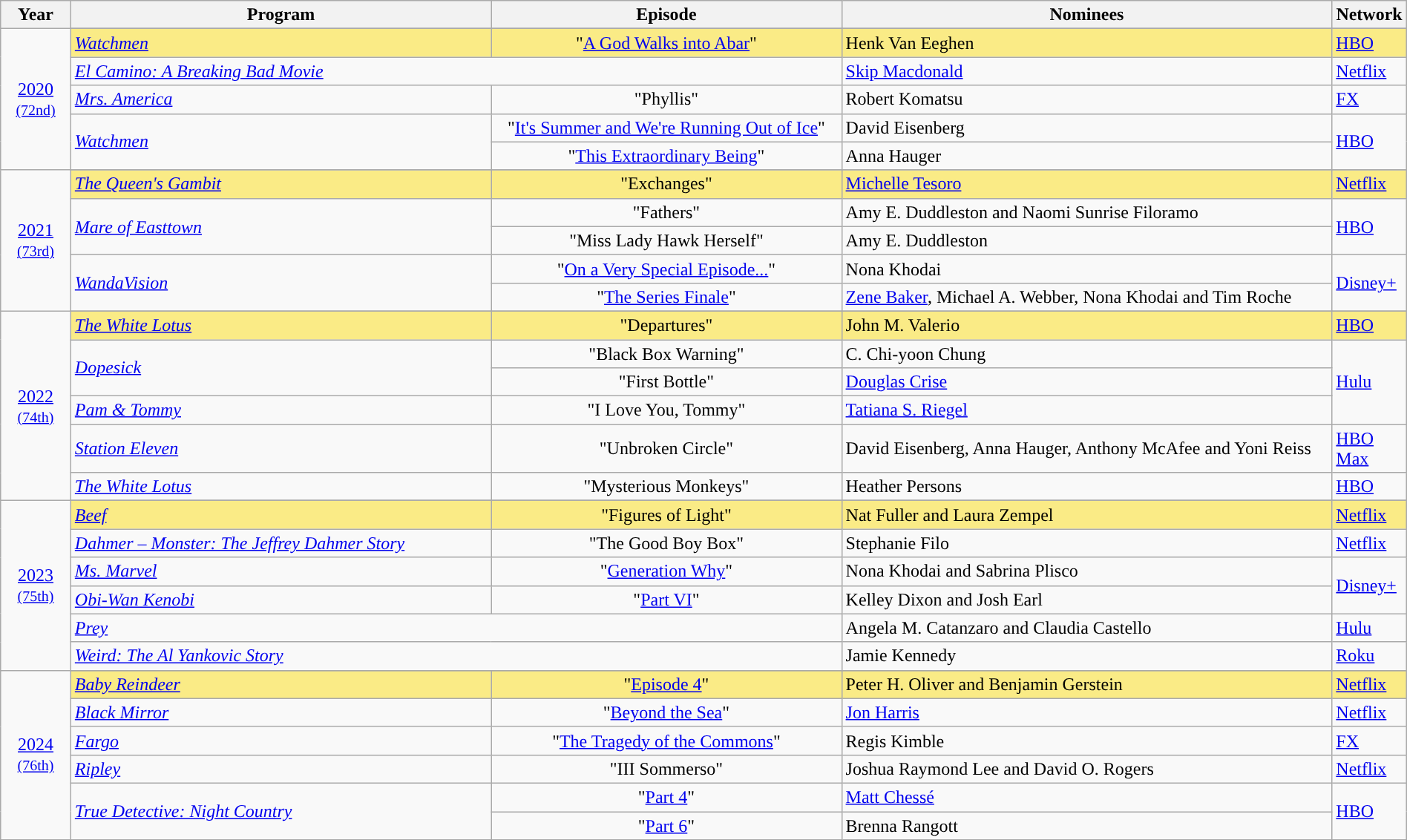<table class="wikitable" style="width:100%">
<tr>
<th width="5%">Year</th>
<th width="30%">Program</th>
<th width="25%">Episode</th>
<th width="35%">Nominees</th>
<th width="5%">Network</th>
</tr>
<tr>
<td rowspan="6" style="text-align:center;"><a href='#'>2020</a><br><small><a href='#'>(72nd)</a></small><br></td>
</tr>
<tr style="background:#FAEB86;">
<td><em><a href='#'>Watchmen</a></em></td>
<td align=center>"<a href='#'>A God Walks into Abar</a>"</td>
<td>Henk Van Eeghen</td>
<td><a href='#'>HBO</a></td>
</tr>
<tr>
<td colspan=2><em><a href='#'>El Camino: A Breaking Bad Movie</a></em></td>
<td><a href='#'>Skip Macdonald</a></td>
<td><a href='#'>Netflix</a></td>
</tr>
<tr>
<td><em><a href='#'>Mrs. America</a></em></td>
<td align=center>"Phyllis"</td>
<td>Robert Komatsu</td>
<td><a href='#'>FX</a></td>
</tr>
<tr>
<td rowspan="2"><em><a href='#'>Watchmen</a></em></td>
<td align=center>"<a href='#'>It's Summer and We're Running Out of Ice</a>"</td>
<td>David Eisenberg</td>
<td rowspan="2"><a href='#'>HBO</a></td>
</tr>
<tr>
<td align=center>"<a href='#'>This Extraordinary Being</a>"</td>
<td>Anna Hauger</td>
</tr>
<tr>
<td rowspan="6" style="text-align:center;"><a href='#'>2021</a><br><small><a href='#'>(73rd)</a></small><br></td>
</tr>
<tr style="background:#FAEB86;">
<td><em><a href='#'>The Queen's Gambit</a></em></td>
<td align=center>"Exchanges"</td>
<td><a href='#'>Michelle Tesoro</a></td>
<td><a href='#'>Netflix</a></td>
</tr>
<tr>
<td rowspan="2"><em><a href='#'>Mare of Easttown</a></em></td>
<td align=center>"Fathers"</td>
<td>Amy E. Duddleston and Naomi Sunrise Filoramo</td>
<td rowspan="2"><a href='#'>HBO</a></td>
</tr>
<tr>
<td align=center>"Miss Lady Hawk Herself"</td>
<td>Amy E. Duddleston</td>
</tr>
<tr>
<td rowspan="2"><em><a href='#'>WandaVision</a></em></td>
<td align=center>"<a href='#'>On a Very Special Episode...</a>"</td>
<td>Nona Khodai</td>
<td rowspan="2"><a href='#'>Disney+</a></td>
</tr>
<tr>
<td align=center>"<a href='#'>The Series Finale</a>"</td>
<td><a href='#'>Zene Baker</a>, Michael A. Webber, Nona Khodai and Tim Roche</td>
</tr>
<tr>
<td rowspan="7" style="text-align:center;"><a href='#'>2022</a><br><small><a href='#'>(74th)</a></small><br></td>
</tr>
<tr style="background:#FAEB86;">
<td><em><a href='#'>The White Lotus</a></em></td>
<td align=center>"Departures"</td>
<td>John M. Valerio</td>
<td><a href='#'>HBO</a></td>
</tr>
<tr>
<td rowspan="2"><em><a href='#'>Dopesick</a></em></td>
<td align=center>"Black Box Warning"</td>
<td>C. Chi-yoon Chung</td>
<td rowspan="3"><a href='#'>Hulu</a></td>
</tr>
<tr>
<td align=center>"First Bottle"</td>
<td><a href='#'>Douglas Crise</a></td>
</tr>
<tr>
<td><em><a href='#'>Pam & Tommy</a></em></td>
<td align=center>"I Love You, Tommy"</td>
<td><a href='#'>Tatiana S. Riegel</a></td>
</tr>
<tr>
<td><em><a href='#'>Station Eleven</a></em></td>
<td align=center>"Unbroken Circle"</td>
<td>David Eisenberg, Anna Hauger, Anthony McAfee and Yoni Reiss</td>
<td><a href='#'>HBO Max</a></td>
</tr>
<tr>
<td><em><a href='#'>The White Lotus</a></em></td>
<td align=center>"Mysterious Monkeys"</td>
<td>Heather Persons</td>
<td><a href='#'>HBO</a></td>
</tr>
<tr>
<td rowspan="7" style="text-align:center;"><a href='#'>2023</a><br><small><a href='#'>(75th)</a></small><br></td>
</tr>
<tr style="background:#FAEB86;">
<td><em><a href='#'>Beef</a></em></td>
<td align=center>"Figures of Light"</td>
<td>Nat Fuller and Laura Zempel</td>
<td><a href='#'>Netflix</a></td>
</tr>
<tr>
<td><em><a href='#'>Dahmer – Monster: The Jeffrey Dahmer Story</a></em></td>
<td align=center>"The Good Boy Box"</td>
<td>Stephanie Filo</td>
<td><a href='#'>Netflix</a></td>
</tr>
<tr>
<td><em><a href='#'>Ms. Marvel</a></em></td>
<td align=center>"<a href='#'>Generation Why</a>"</td>
<td>Nona Khodai and Sabrina Plisco</td>
<td rowspan="2"><a href='#'>Disney+</a></td>
</tr>
<tr>
<td><em><a href='#'>Obi-Wan Kenobi</a></em></td>
<td align=center>"<a href='#'>Part VI</a>"</td>
<td>Kelley Dixon and Josh Earl</td>
</tr>
<tr>
<td colspan="2"><em><a href='#'>Prey</a></em></td>
<td>Angela M. Catanzaro and Claudia Castello</td>
<td><a href='#'>Hulu</a></td>
</tr>
<tr>
<td colspan="2"><em><a href='#'>Weird: The Al Yankovic Story</a></em></td>
<td>Jamie Kennedy</td>
<td><a href='#'>Roku</a></td>
</tr>
<tr>
<td rowspan="7" style="text-align:center;"><a href='#'>2024</a><br><small><a href='#'>(76th)</a></small><br></td>
</tr>
<tr style="background:#FAEB86;">
<td><em><a href='#'>Baby Reindeer</a></em></td>
<td align=center>"<a href='#'>Episode 4</a>"</td>
<td>Peter H. Oliver and Benjamin Gerstein</td>
<td><a href='#'>Netflix</a></td>
</tr>
<tr>
<td><em><a href='#'>Black Mirror</a></em></td>
<td align=center>"<a href='#'>Beyond the Sea</a>"</td>
<td><a href='#'>Jon Harris</a></td>
<td><a href='#'>Netflix</a></td>
</tr>
<tr>
<td><em><a href='#'>Fargo</a></em></td>
<td align=center>"<a href='#'>The Tragedy of the Commons</a>"</td>
<td>Regis Kimble</td>
<td><a href='#'>FX</a></td>
</tr>
<tr>
<td><em><a href='#'>Ripley</a></em></td>
<td align=center>"III Sommerso"</td>
<td>Joshua Raymond Lee and David O. Rogers</td>
<td><a href='#'>Netflix</a></td>
</tr>
<tr>
<td rowspan="2"><em><a href='#'>True Detective: Night Country</a></em></td>
<td align=center>"<a href='#'>Part 4</a>"</td>
<td><a href='#'>Matt Chessé</a></td>
<td rowspan="2"><a href='#'>HBO</a></td>
</tr>
<tr>
<td align=center>"<a href='#'>Part 6</a>"</td>
<td>Brenna Rangott</td>
</tr>
</table>
